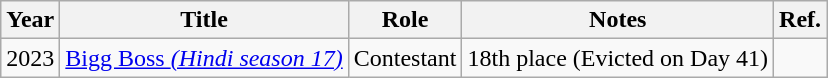<table class="wikitable">
<tr>
<th>Year</th>
<th>Title</th>
<th>Role</th>
<th>Notes</th>
<th>Ref.</th>
</tr>
<tr>
<td>2023</td>
<td><a href='#'>Bigg Boss <em>(Hindi season 17)</em></a></td>
<td>Contestant</td>
<td>18th place (Evicted on Day 41)</td>
<td></td>
</tr>
</table>
